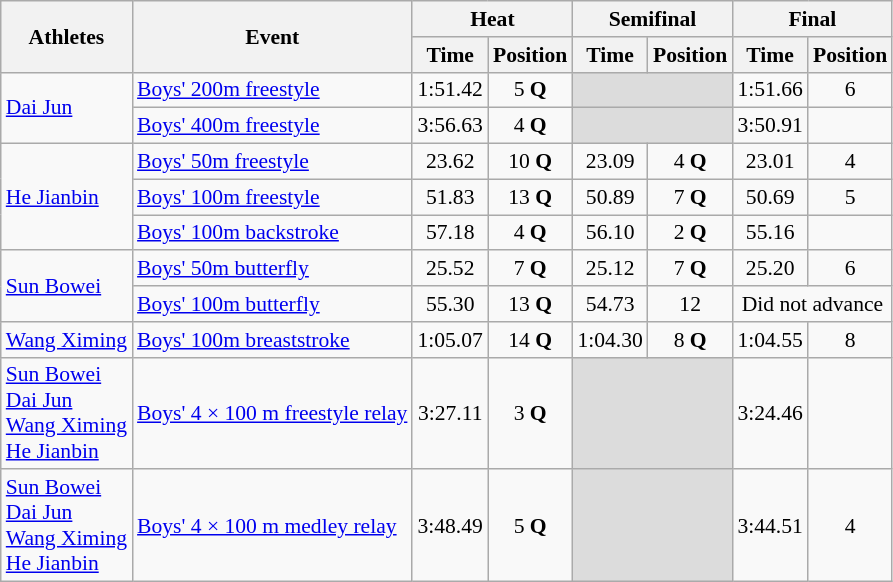<table class="wikitable" border="1" style="font-size:90%">
<tr>
<th rowspan=2>Athletes</th>
<th rowspan=2>Event</th>
<th colspan=2>Heat</th>
<th colspan=2>Semifinal</th>
<th colspan=2>Final</th>
</tr>
<tr>
<th>Time</th>
<th>Position</th>
<th>Time</th>
<th>Position</th>
<th>Time</th>
<th>Position</th>
</tr>
<tr>
<td rowspan=2><a href='#'>Dai Jun</a></td>
<td><a href='#'>Boys' 200m freestyle</a></td>
<td align=center>1:51.42</td>
<td align=center>5 <strong>Q</strong></td>
<td colspan=2 bgcolor=#DCDCDC></td>
<td align=center>1:51.66</td>
<td align=center>6</td>
</tr>
<tr>
<td><a href='#'>Boys' 400m freestyle</a></td>
<td align=center>3:56.63</td>
<td align=center>4 <strong>Q</strong></td>
<td colspan=2 bgcolor=#DCDCDC></td>
<td align=center>3:50.91</td>
<td align=center></td>
</tr>
<tr>
<td rowspan=3><a href='#'>He Jianbin</a></td>
<td><a href='#'>Boys' 50m freestyle</a></td>
<td align=center>23.62</td>
<td align=center>10 <strong>Q</strong></td>
<td align=center>23.09</td>
<td align=center>4 <strong>Q</strong></td>
<td align=center>23.01</td>
<td align=center>4</td>
</tr>
<tr>
<td><a href='#'>Boys' 100m freestyle</a></td>
<td align=center>51.83</td>
<td align=center>13 <strong>Q</strong></td>
<td align=center>50.89</td>
<td align=center>7 <strong>Q</strong></td>
<td align=center>50.69</td>
<td align=center>5</td>
</tr>
<tr>
<td><a href='#'>Boys' 100m backstroke</a></td>
<td align=center>57.18</td>
<td align=center>4 <strong>Q</strong></td>
<td align=center>56.10</td>
<td align=center>2 <strong>Q</strong></td>
<td align=center>55.16</td>
<td align=center></td>
</tr>
<tr>
<td rowspan=2><a href='#'>Sun Bowei</a></td>
<td><a href='#'>Boys' 50m butterfly</a></td>
<td align=center>25.52</td>
<td align=center>7 <strong>Q</strong></td>
<td align=center>25.12</td>
<td align=center>7 <strong>Q</strong></td>
<td align=center>25.20</td>
<td align=center>6</td>
</tr>
<tr>
<td><a href='#'>Boys' 100m butterfly</a></td>
<td align=center>55.30</td>
<td align=center>13 <strong>Q</strong></td>
<td align=center>54.73</td>
<td align=center>12</td>
<td colspan="2" align=center>Did not advance</td>
</tr>
<tr>
<td rowspan=1><a href='#'>Wang Ximing</a></td>
<td><a href='#'>Boys' 100m breaststroke</a></td>
<td align=center>1:05.07</td>
<td align=center>14 <strong>Q</strong></td>
<td align=center>1:04.30</td>
<td align=center>8 <strong>Q</strong></td>
<td align=center>1:04.55</td>
<td align=center>8</td>
</tr>
<tr>
<td><a href='#'>Sun Bowei</a><br><a href='#'>Dai Jun</a><br><a href='#'>Wang Ximing</a><br><a href='#'>He Jianbin</a></td>
<td><a href='#'>Boys' 4 × 100 m freestyle relay</a></td>
<td align=center>3:27.11</td>
<td align=center>3 <strong>Q</strong></td>
<td colspan=2 bgcolor=#DCDCDC></td>
<td align=center>3:24.46</td>
<td align=center></td>
</tr>
<tr>
<td><a href='#'>Sun Bowei</a><br><a href='#'>Dai Jun</a><br><a href='#'>Wang Ximing</a><br><a href='#'>He Jianbin</a></td>
<td><a href='#'>Boys' 4 × 100 m medley relay</a></td>
<td align=center>3:48.49</td>
<td align=center>5 <strong>Q</strong></td>
<td colspan=2 bgcolor=#DCDCDC></td>
<td align=center>3:44.51</td>
<td align=center>4</td>
</tr>
</table>
